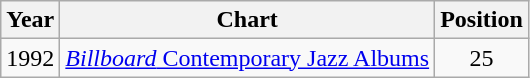<table class="wikitable">
<tr>
<th>Year</th>
<th>Chart</th>
<th>Position</th>
</tr>
<tr>
<td>1992</td>
<td><a href='#'><em>Billboard</em> Contemporary Jazz Albums</a></td>
<td align=center>25</td>
</tr>
</table>
